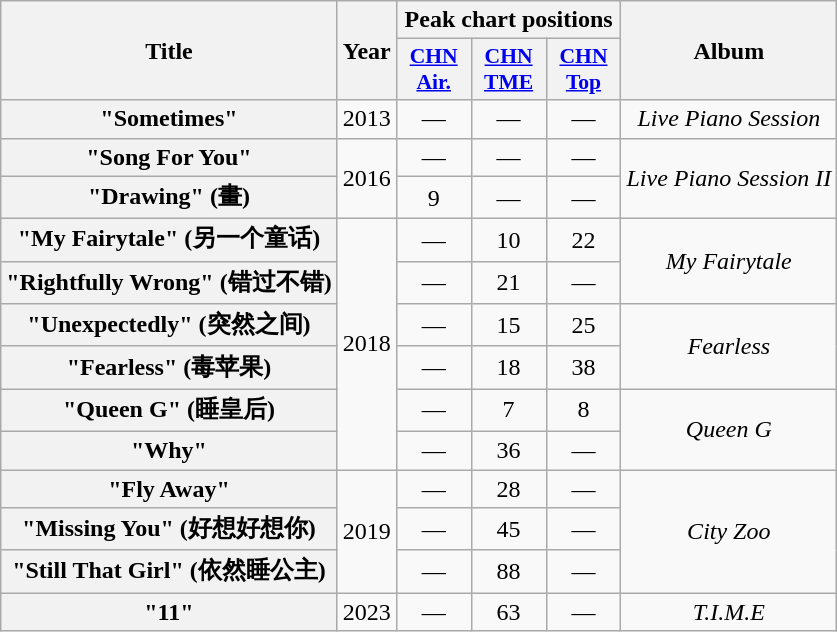<table class="wikitable plainrowheaders" style="text-align:center;">
<tr>
<th rowspan="2" scope="col">Title</th>
<th rowspan="2" scope="col">Year</th>
<th colspan="3">Peak chart positions</th>
<th rowspan="2" scope="col">Album</th>
</tr>
<tr>
<th scope="col" style="width:3em;font-size:90%;"><a href='#'>CHN Air.</a><br></th>
<th scope="col" style="width:3em;font-size:90%;"><a href='#'>CHN TME</a><br></th>
<th scope="col" style="width:3em;font-size:90%;"><a href='#'>CHN Top</a><br></th>
</tr>
<tr>
<th scope="row">"Sometimes"</th>
<td>2013</td>
<td>—</td>
<td>—</td>
<td>—</td>
<td><em>Live Piano Session</em></td>
</tr>
<tr>
<th scope="row">"Song For You"</th>
<td rowspan="2">2016</td>
<td>—</td>
<td>—</td>
<td>—</td>
<td rowspan="2"><em>Live Piano Session II</em></td>
</tr>
<tr>
<th scope="row">"Drawing" (畫)</th>
<td>9</td>
<td>—</td>
<td>—</td>
</tr>
<tr>
<th scope="row">"My Fairytale" (另一个童话)</th>
<td rowspan="6">2018</td>
<td>—</td>
<td>10</td>
<td>22</td>
<td rowspan="2"><em>My Fairytale</em></td>
</tr>
<tr>
<th scope="row">"Rightfully Wrong" (错过不错)</th>
<td>—</td>
<td>21</td>
<td>—</td>
</tr>
<tr>
<th scope="row">"Unexpectedly" (突然之间)</th>
<td>—</td>
<td>15</td>
<td>25</td>
<td rowspan="2"><em>Fearless</em></td>
</tr>
<tr>
<th scope="row">"Fearless" (毒苹果)</th>
<td>—</td>
<td>18</td>
<td>38</td>
</tr>
<tr>
<th scope="row">"Queen G" (睡皇后)</th>
<td>—</td>
<td>7</td>
<td>8</td>
<td rowspan="2"><em>Queen G</em></td>
</tr>
<tr>
<th scope="row">"Why"</th>
<td>—</td>
<td>36</td>
<td>—</td>
</tr>
<tr>
<th scope="row">"Fly Away"</th>
<td rowspan="3">2019</td>
<td>—</td>
<td>28</td>
<td>—</td>
<td rowspan="3"><em>City Zoo</em></td>
</tr>
<tr>
<th scope="row">"Missing You" (好想好想你)</th>
<td>—</td>
<td>45</td>
<td>—</td>
</tr>
<tr>
<th scope="row">"Still That Girl" (依然睡公主)</th>
<td>—</td>
<td>88</td>
<td>—</td>
</tr>
<tr>
<th scope="row">"11"</th>
<td>2023</td>
<td>—</td>
<td>63</td>
<td>—</td>
<td><em>T.I.M.E</em></td>
</tr>
</table>
